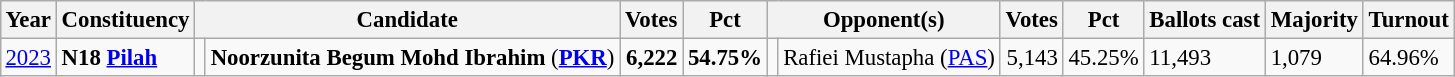<table class="wikitable" style="margin:0.5em ; font-size:95%">
<tr>
<th>Year</th>
<th>Constituency</th>
<th colspan=2>Candidate</th>
<th>Votes</th>
<th>Pct</th>
<th colspan=2>Opponent(s)</th>
<th>Votes</th>
<th>Pct</th>
<th>Ballots cast</th>
<th>Majority</th>
<th>Turnout</th>
</tr>
<tr>
<td><a href='#'>2023</a></td>
<td><strong>N18 <a href='#'>Pilah</a></strong></td>
<td></td>
<td><strong>Noorzunita Begum Mohd Ibrahim</strong> (<a href='#'><strong>PKR</strong></a>)</td>
<td align=right><strong>6,222</strong></td>
<td><strong>54.75%</strong></td>
<td bgcolor=></td>
<td>Rafiei Mustapha (<a href='#'>PAS</a>)</td>
<td align=right>5,143</td>
<td>45.25%</td>
<td>11,493</td>
<td>1,079</td>
<td>64.96%</td>
</tr>
</table>
